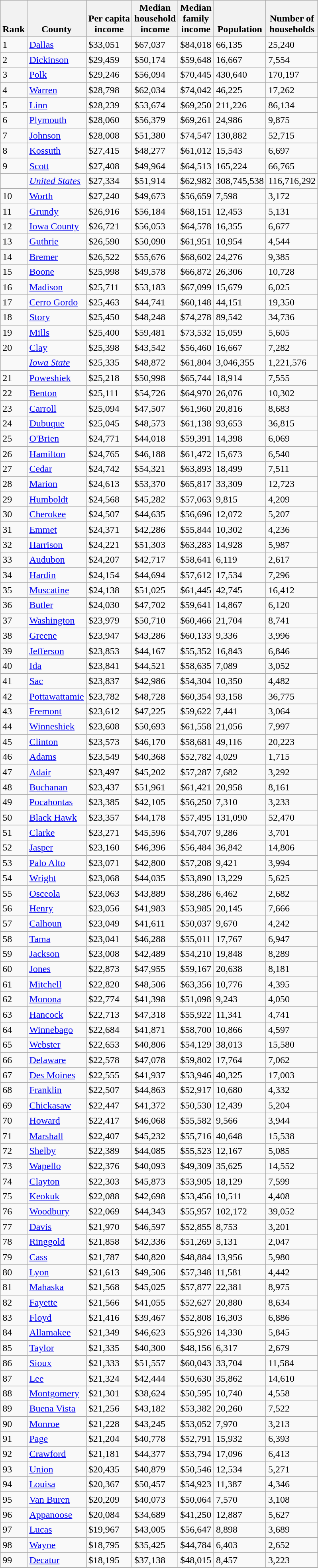<table class="wikitable sortable">
<tr valign=bottom>
<th>Rank</th>
<th>County</th>
<th>Per capita<br>income</th>
<th>Median<br>household<br>income</th>
<th>Median<br>family<br>income</th>
<th>Population</th>
<th>Number of<br>households</th>
</tr>
<tr>
<td>1</td>
<td><a href='#'>Dallas</a></td>
<td>$33,051</td>
<td>$67,037</td>
<td>$84,018</td>
<td>66,135</td>
<td>25,240</td>
</tr>
<tr>
<td>2</td>
<td><a href='#'>Dickinson</a></td>
<td>$29,459</td>
<td>$50,174</td>
<td>$59,648</td>
<td>16,667</td>
<td>7,554</td>
</tr>
<tr>
<td>3</td>
<td><a href='#'>Polk</a></td>
<td>$29,246</td>
<td>$56,094</td>
<td>$70,445</td>
<td>430,640</td>
<td>170,197</td>
</tr>
<tr>
<td>4</td>
<td><a href='#'>Warren</a></td>
<td>$28,798</td>
<td>$62,034</td>
<td>$74,042</td>
<td>46,225</td>
<td>17,262</td>
</tr>
<tr>
<td>5</td>
<td><a href='#'>Linn</a></td>
<td>$28,239</td>
<td>$53,674</td>
<td>$69,250</td>
<td>211,226</td>
<td>86,134</td>
</tr>
<tr>
<td>6</td>
<td><a href='#'>Plymouth</a></td>
<td>$28,060</td>
<td>$56,379</td>
<td>$69,261</td>
<td>24,986</td>
<td>9,875</td>
</tr>
<tr>
<td>7</td>
<td><a href='#'>Johnson</a></td>
<td>$28,008</td>
<td>$51,380</td>
<td>$74,547</td>
<td>130,882</td>
<td>52,715</td>
</tr>
<tr>
<td>8</td>
<td><a href='#'>Kossuth</a></td>
<td>$27,415</td>
<td>$48,277</td>
<td>$61,012</td>
<td>15,543</td>
<td>6,697</td>
</tr>
<tr>
<td>9</td>
<td><a href='#'>Scott</a></td>
<td>$27,408</td>
<td>$49,964</td>
<td>$64,513</td>
<td>165,224</td>
<td>66,765</td>
</tr>
<tr>
<td></td>
<td><em><a href='#'>United States</a></em></td>
<td>$27,334</td>
<td>$51,914</td>
<td>$62,982</td>
<td>308,745,538</td>
<td>116,716,292</td>
</tr>
<tr>
<td>10</td>
<td><a href='#'>Worth</a></td>
<td>$27,240</td>
<td>$49,673</td>
<td>$56,659</td>
<td>7,598</td>
<td>3,172</td>
</tr>
<tr>
<td>11</td>
<td><a href='#'>Grundy</a></td>
<td>$26,916</td>
<td>$56,184</td>
<td>$68,151</td>
<td>12,453</td>
<td>5,131</td>
</tr>
<tr>
<td>12</td>
<td><a href='#'>Iowa County</a></td>
<td>$26,721</td>
<td>$56,053</td>
<td>$64,578</td>
<td>16,355</td>
<td>6,677</td>
</tr>
<tr>
<td>13</td>
<td><a href='#'>Guthrie</a></td>
<td>$26,590</td>
<td>$50,090</td>
<td>$61,951</td>
<td>10,954</td>
<td>4,544</td>
</tr>
<tr>
<td>14</td>
<td><a href='#'>Bremer</a></td>
<td>$26,522</td>
<td>$55,676</td>
<td>$68,602</td>
<td>24,276</td>
<td>9,385</td>
</tr>
<tr>
<td>15</td>
<td><a href='#'>Boone</a></td>
<td>$25,998</td>
<td>$49,578</td>
<td>$66,872</td>
<td>26,306</td>
<td>10,728</td>
</tr>
<tr>
<td>16</td>
<td><a href='#'>Madison</a></td>
<td>$25,711</td>
<td>$53,183</td>
<td>$67,099</td>
<td>15,679</td>
<td>6,025</td>
</tr>
<tr>
<td>17</td>
<td><a href='#'>Cerro Gordo</a></td>
<td>$25,463</td>
<td>$44,741</td>
<td>$60,148</td>
<td>44,151</td>
<td>19,350</td>
</tr>
<tr>
<td>18</td>
<td><a href='#'>Story</a></td>
<td>$25,450</td>
<td>$48,248</td>
<td>$74,278</td>
<td>89,542</td>
<td>34,736</td>
</tr>
<tr>
<td>19</td>
<td><a href='#'>Mills</a></td>
<td>$25,400</td>
<td>$59,481</td>
<td>$73,532</td>
<td>15,059</td>
<td>5,605</td>
</tr>
<tr>
<td>20</td>
<td><a href='#'>Clay</a></td>
<td>$25,398</td>
<td>$43,542</td>
<td>$56,460</td>
<td>16,667</td>
<td>7,282</td>
</tr>
<tr>
<td></td>
<td><em><a href='#'>Iowa State</a></em></td>
<td>$25,335</td>
<td>$48,872</td>
<td>$61,804</td>
<td>3,046,355</td>
<td>1,221,576</td>
</tr>
<tr>
<td>21</td>
<td><a href='#'>Poweshiek</a></td>
<td>$25,218</td>
<td>$50,998</td>
<td>$65,744</td>
<td>18,914</td>
<td>7,555</td>
</tr>
<tr>
<td>22</td>
<td><a href='#'>Benton</a></td>
<td>$25,111</td>
<td>$54,726</td>
<td>$64,970</td>
<td>26,076</td>
<td>10,302</td>
</tr>
<tr>
<td>23</td>
<td><a href='#'>Carroll</a></td>
<td>$25,094</td>
<td>$47,507</td>
<td>$61,960</td>
<td>20,816</td>
<td>8,683</td>
</tr>
<tr>
<td>24</td>
<td><a href='#'>Dubuque</a></td>
<td>$25,045</td>
<td>$48,573</td>
<td>$61,138</td>
<td>93,653</td>
<td>36,815</td>
</tr>
<tr>
<td>25</td>
<td><a href='#'>O'Brien</a></td>
<td>$24,771</td>
<td>$44,018</td>
<td>$59,391</td>
<td>14,398</td>
<td>6,069</td>
</tr>
<tr>
<td>26</td>
<td><a href='#'>Hamilton</a></td>
<td>$24,765</td>
<td>$46,188</td>
<td>$61,472</td>
<td>15,673</td>
<td>6,540</td>
</tr>
<tr>
<td>27</td>
<td><a href='#'>Cedar</a></td>
<td>$24,742</td>
<td>$54,321</td>
<td>$63,893</td>
<td>18,499</td>
<td>7,511</td>
</tr>
<tr>
<td>28</td>
<td><a href='#'>Marion</a></td>
<td>$24,613</td>
<td>$53,370</td>
<td>$65,817</td>
<td>33,309</td>
<td>12,723</td>
</tr>
<tr>
<td>29</td>
<td><a href='#'>Humboldt</a></td>
<td>$24,568</td>
<td>$45,282</td>
<td>$57,063</td>
<td>9,815</td>
<td>4,209</td>
</tr>
<tr>
<td>30</td>
<td><a href='#'>Cherokee</a></td>
<td>$24,507</td>
<td>$44,635</td>
<td>$56,696</td>
<td>12,072</td>
<td>5,207</td>
</tr>
<tr>
<td>31</td>
<td><a href='#'>Emmet</a></td>
<td>$24,371</td>
<td>$42,286</td>
<td>$55,844</td>
<td>10,302</td>
<td>4,236</td>
</tr>
<tr>
<td>32</td>
<td><a href='#'>Harrison</a></td>
<td>$24,221</td>
<td>$51,303</td>
<td>$63,283</td>
<td>14,928</td>
<td>5,987</td>
</tr>
<tr>
<td>33</td>
<td><a href='#'>Audubon</a></td>
<td>$24,207</td>
<td>$42,717</td>
<td>$58,641</td>
<td>6,119</td>
<td>2,617</td>
</tr>
<tr>
<td>34</td>
<td><a href='#'>Hardin</a></td>
<td>$24,154</td>
<td>$44,694</td>
<td>$57,612</td>
<td>17,534</td>
<td>7,296</td>
</tr>
<tr>
<td>35</td>
<td><a href='#'>Muscatine</a></td>
<td>$24,138</td>
<td>$51,025</td>
<td>$61,445</td>
<td>42,745</td>
<td>16,412</td>
</tr>
<tr>
<td>36</td>
<td><a href='#'>Butler</a></td>
<td>$24,030</td>
<td>$47,702</td>
<td>$59,641</td>
<td>14,867</td>
<td>6,120</td>
</tr>
<tr>
<td>37</td>
<td><a href='#'>Washington</a></td>
<td>$23,979</td>
<td>$50,710</td>
<td>$60,466</td>
<td>21,704</td>
<td>8,741</td>
</tr>
<tr>
<td>38</td>
<td><a href='#'>Greene</a></td>
<td>$23,947</td>
<td>$43,286</td>
<td>$60,133</td>
<td>9,336</td>
<td>3,996</td>
</tr>
<tr>
<td>39</td>
<td><a href='#'>Jefferson</a></td>
<td>$23,853</td>
<td>$44,167</td>
<td>$55,352</td>
<td>16,843</td>
<td>6,846</td>
</tr>
<tr>
<td>40</td>
<td><a href='#'>Ida</a></td>
<td>$23,841</td>
<td>$44,521</td>
<td>$58,635</td>
<td>7,089</td>
<td>3,052</td>
</tr>
<tr>
<td>41</td>
<td><a href='#'>Sac</a></td>
<td>$23,837</td>
<td>$42,986</td>
<td>$54,304</td>
<td>10,350</td>
<td>4,482</td>
</tr>
<tr>
<td>42</td>
<td><a href='#'>Pottawattamie</a></td>
<td>$23,782</td>
<td>$48,728</td>
<td>$60,354</td>
<td>93,158</td>
<td>36,775</td>
</tr>
<tr>
<td>43</td>
<td><a href='#'>Fremont</a></td>
<td>$23,612</td>
<td>$47,225</td>
<td>$59,622</td>
<td>7,441</td>
<td>3,064</td>
</tr>
<tr>
<td>44</td>
<td><a href='#'>Winneshiek</a></td>
<td>$23,608</td>
<td>$50,693</td>
<td>$61,558</td>
<td>21,056</td>
<td>7,997</td>
</tr>
<tr>
<td>45</td>
<td><a href='#'>Clinton</a></td>
<td>$23,573</td>
<td>$46,170</td>
<td>$58,681</td>
<td>49,116</td>
<td>20,223</td>
</tr>
<tr>
<td>46</td>
<td><a href='#'>Adams</a></td>
<td>$23,549</td>
<td>$40,368</td>
<td>$52,782</td>
<td>4,029</td>
<td>1,715</td>
</tr>
<tr>
<td>47</td>
<td><a href='#'>Adair</a></td>
<td>$23,497</td>
<td>$45,202</td>
<td>$57,287</td>
<td>7,682</td>
<td>3,292</td>
</tr>
<tr>
<td>48</td>
<td><a href='#'>Buchanan</a></td>
<td>$23,437</td>
<td>$51,961</td>
<td>$61,421</td>
<td>20,958</td>
<td>8,161</td>
</tr>
<tr>
<td>49</td>
<td><a href='#'>Pocahontas</a></td>
<td>$23,385</td>
<td>$42,105</td>
<td>$56,250</td>
<td>7,310</td>
<td>3,233</td>
</tr>
<tr>
<td>50</td>
<td><a href='#'>Black Hawk</a></td>
<td>$23,357</td>
<td>$44,178</td>
<td>$57,495</td>
<td>131,090</td>
<td>52,470</td>
</tr>
<tr>
<td>51</td>
<td><a href='#'>Clarke</a></td>
<td>$23,271</td>
<td>$45,596</td>
<td>$54,707</td>
<td>9,286</td>
<td>3,701</td>
</tr>
<tr>
<td>52</td>
<td><a href='#'>Jasper</a></td>
<td>$23,160</td>
<td>$46,396</td>
<td>$56,484</td>
<td>36,842</td>
<td>14,806</td>
</tr>
<tr>
<td>53</td>
<td><a href='#'>Palo Alto</a></td>
<td>$23,071</td>
<td>$42,800</td>
<td>$57,208</td>
<td>9,421</td>
<td>3,994</td>
</tr>
<tr>
<td>54</td>
<td><a href='#'>Wright</a></td>
<td>$23,068</td>
<td>$44,035</td>
<td>$53,890</td>
<td>13,229</td>
<td>5,625</td>
</tr>
<tr>
<td>55</td>
<td><a href='#'>Osceola</a></td>
<td>$23,063</td>
<td>$43,889</td>
<td>$58,286</td>
<td>6,462</td>
<td>2,682</td>
</tr>
<tr>
<td>56</td>
<td><a href='#'>Henry</a></td>
<td>$23,056</td>
<td>$41,983</td>
<td>$53,985</td>
<td>20,145</td>
<td>7,666</td>
</tr>
<tr>
<td>57</td>
<td><a href='#'>Calhoun</a></td>
<td>$23,049</td>
<td>$41,611</td>
<td>$50,037</td>
<td>9,670</td>
<td>4,242</td>
</tr>
<tr>
<td>58</td>
<td><a href='#'>Tama</a></td>
<td>$23,041</td>
<td>$46,288</td>
<td>$55,011</td>
<td>17,767</td>
<td>6,947</td>
</tr>
<tr>
<td>59</td>
<td><a href='#'>Jackson</a></td>
<td>$23,008</td>
<td>$42,489</td>
<td>$54,210</td>
<td>19,848</td>
<td>8,289</td>
</tr>
<tr>
<td>60</td>
<td><a href='#'>Jones</a></td>
<td>$22,873</td>
<td>$47,955</td>
<td>$59,167</td>
<td>20,638</td>
<td>8,181</td>
</tr>
<tr>
<td>61</td>
<td><a href='#'>Mitchell</a></td>
<td>$22,820</td>
<td>$48,506</td>
<td>$63,356</td>
<td>10,776</td>
<td>4,395</td>
</tr>
<tr>
<td>62</td>
<td><a href='#'>Monona</a></td>
<td>$22,774</td>
<td>$41,398</td>
<td>$51,098</td>
<td>9,243</td>
<td>4,050</td>
</tr>
<tr>
<td>63</td>
<td><a href='#'>Hancock</a></td>
<td>$22,713</td>
<td>$47,318</td>
<td>$55,922</td>
<td>11,341</td>
<td>4,741</td>
</tr>
<tr>
<td>64</td>
<td><a href='#'>Winnebago</a></td>
<td>$22,684</td>
<td>$41,871</td>
<td>$58,700</td>
<td>10,866</td>
<td>4,597</td>
</tr>
<tr>
<td>65</td>
<td><a href='#'>Webster</a></td>
<td>$22,653</td>
<td>$40,806</td>
<td>$54,129</td>
<td>38,013</td>
<td>15,580</td>
</tr>
<tr>
<td>66</td>
<td><a href='#'>Delaware</a></td>
<td>$22,578</td>
<td>$47,078</td>
<td>$59,802</td>
<td>17,764</td>
<td>7,062</td>
</tr>
<tr>
<td>67</td>
<td><a href='#'>Des Moines</a></td>
<td>$22,555</td>
<td>$41,937</td>
<td>$53,946</td>
<td>40,325</td>
<td>17,003</td>
</tr>
<tr>
<td>68</td>
<td><a href='#'>Franklin</a></td>
<td>$22,507</td>
<td>$44,863</td>
<td>$52,917</td>
<td>10,680</td>
<td>4,332</td>
</tr>
<tr>
<td>69</td>
<td><a href='#'>Chickasaw</a></td>
<td>$22,447</td>
<td>$41,372</td>
<td>$50,530</td>
<td>12,439</td>
<td>5,204</td>
</tr>
<tr>
<td>70</td>
<td><a href='#'>Howard</a></td>
<td>$22,417</td>
<td>$46,068</td>
<td>$55,582</td>
<td>9,566</td>
<td>3,944</td>
</tr>
<tr>
<td>71</td>
<td><a href='#'>Marshall</a></td>
<td>$22,407</td>
<td>$45,232</td>
<td>$55,716</td>
<td>40,648</td>
<td>15,538</td>
</tr>
<tr>
<td>72</td>
<td><a href='#'>Shelby</a></td>
<td>$22,389</td>
<td>$44,085</td>
<td>$55,523</td>
<td>12,167</td>
<td>5,085</td>
</tr>
<tr>
<td>73</td>
<td><a href='#'>Wapello</a></td>
<td>$22,376</td>
<td>$40,093</td>
<td>$49,309</td>
<td>35,625</td>
<td>14,552</td>
</tr>
<tr>
<td>74</td>
<td><a href='#'>Clayton</a></td>
<td>$22,303</td>
<td>$45,873</td>
<td>$53,905</td>
<td>18,129</td>
<td>7,599</td>
</tr>
<tr>
<td>75</td>
<td><a href='#'>Keokuk</a></td>
<td>$22,088</td>
<td>$42,698</td>
<td>$53,456</td>
<td>10,511</td>
<td>4,408</td>
</tr>
<tr>
<td>76</td>
<td><a href='#'>Woodbury</a></td>
<td>$22,069</td>
<td>$44,343</td>
<td>$55,957</td>
<td>102,172</td>
<td>39,052</td>
</tr>
<tr>
<td>77</td>
<td><a href='#'>Davis</a></td>
<td>$21,970</td>
<td>$46,597</td>
<td>$52,855</td>
<td>8,753</td>
<td>3,201</td>
</tr>
<tr>
<td>78</td>
<td><a href='#'>Ringgold</a></td>
<td>$21,858</td>
<td>$42,336</td>
<td>$51,269</td>
<td>5,131</td>
<td>2,047</td>
</tr>
<tr>
<td>79</td>
<td><a href='#'>Cass</a></td>
<td>$21,787</td>
<td>$40,820</td>
<td>$48,884</td>
<td>13,956</td>
<td>5,980</td>
</tr>
<tr>
<td>80</td>
<td><a href='#'>Lyon</a></td>
<td>$21,613</td>
<td>$49,506</td>
<td>$57,348</td>
<td>11,581</td>
<td>4,442</td>
</tr>
<tr>
<td>81</td>
<td><a href='#'>Mahaska</a></td>
<td>$21,568</td>
<td>$45,025</td>
<td>$57,877</td>
<td>22,381</td>
<td>8,975</td>
</tr>
<tr>
<td>82</td>
<td><a href='#'>Fayette</a></td>
<td>$21,566</td>
<td>$41,055</td>
<td>$52,627</td>
<td>20,880</td>
<td>8,634</td>
</tr>
<tr>
<td>83</td>
<td><a href='#'>Floyd</a></td>
<td>$21,416</td>
<td>$39,467</td>
<td>$52,808</td>
<td>16,303</td>
<td>6,886</td>
</tr>
<tr>
<td>84</td>
<td><a href='#'>Allamakee</a></td>
<td>$21,349</td>
<td>$46,623</td>
<td>$55,926</td>
<td>14,330</td>
<td>5,845</td>
</tr>
<tr>
<td>85</td>
<td><a href='#'>Taylor</a></td>
<td>$21,335</td>
<td>$40,300</td>
<td>$48,156</td>
<td>6,317</td>
<td>2,679</td>
</tr>
<tr>
<td>86</td>
<td><a href='#'>Sioux</a></td>
<td>$21,333</td>
<td>$51,557</td>
<td>$60,043</td>
<td>33,704</td>
<td>11,584</td>
</tr>
<tr>
<td>87</td>
<td><a href='#'>Lee</a></td>
<td>$21,324</td>
<td>$42,444</td>
<td>$50,630</td>
<td>35,862</td>
<td>14,610</td>
</tr>
<tr>
<td>88</td>
<td><a href='#'>Montgomery</a></td>
<td>$21,301</td>
<td>$38,624</td>
<td>$50,595</td>
<td>10,740</td>
<td>4,558</td>
</tr>
<tr>
<td>89</td>
<td><a href='#'>Buena Vista</a></td>
<td>$21,256</td>
<td>$43,182</td>
<td>$53,382</td>
<td>20,260</td>
<td>7,522</td>
</tr>
<tr>
<td>90</td>
<td><a href='#'>Monroe</a></td>
<td>$21,228</td>
<td>$43,245</td>
<td>$53,052</td>
<td>7,970</td>
<td>3,213</td>
</tr>
<tr>
<td>91</td>
<td><a href='#'>Page</a></td>
<td>$21,204</td>
<td>$40,778</td>
<td>$52,791</td>
<td>15,932</td>
<td>6,393</td>
</tr>
<tr>
<td>92</td>
<td><a href='#'>Crawford</a></td>
<td>$21,181</td>
<td>$44,377</td>
<td>$53,794</td>
<td>17,096</td>
<td>6,413</td>
</tr>
<tr>
<td>93</td>
<td><a href='#'>Union</a></td>
<td>$20,435</td>
<td>$40,879</td>
<td>$50,546</td>
<td>12,534</td>
<td>5,271</td>
</tr>
<tr>
<td>94</td>
<td><a href='#'>Louisa</a></td>
<td>$20,367</td>
<td>$50,457</td>
<td>$54,923</td>
<td>11,387</td>
<td>4,346</td>
</tr>
<tr>
<td>95</td>
<td><a href='#'>Van Buren</a></td>
<td>$20,209</td>
<td>$40,073</td>
<td>$50,064</td>
<td>7,570</td>
<td>3,108</td>
</tr>
<tr>
<td>96</td>
<td><a href='#'>Appanoose</a></td>
<td>$20,084</td>
<td>$34,689</td>
<td>$41,250</td>
<td>12,887</td>
<td>5,627</td>
</tr>
<tr>
<td>97</td>
<td><a href='#'>Lucas</a></td>
<td>$19,967</td>
<td>$43,005</td>
<td>$56,647</td>
<td>8,898</td>
<td>3,689</td>
</tr>
<tr>
<td>98</td>
<td><a href='#'>Wayne</a></td>
<td>$18,795</td>
<td>$35,425</td>
<td>$44,784</td>
<td>6,403</td>
<td>2,652</td>
</tr>
<tr>
<td>99</td>
<td><a href='#'>Decatur</a></td>
<td>$18,195</td>
<td>$37,138</td>
<td>$48,015</td>
<td>8,457</td>
<td>3,223</td>
</tr>
<tr>
</tr>
</table>
